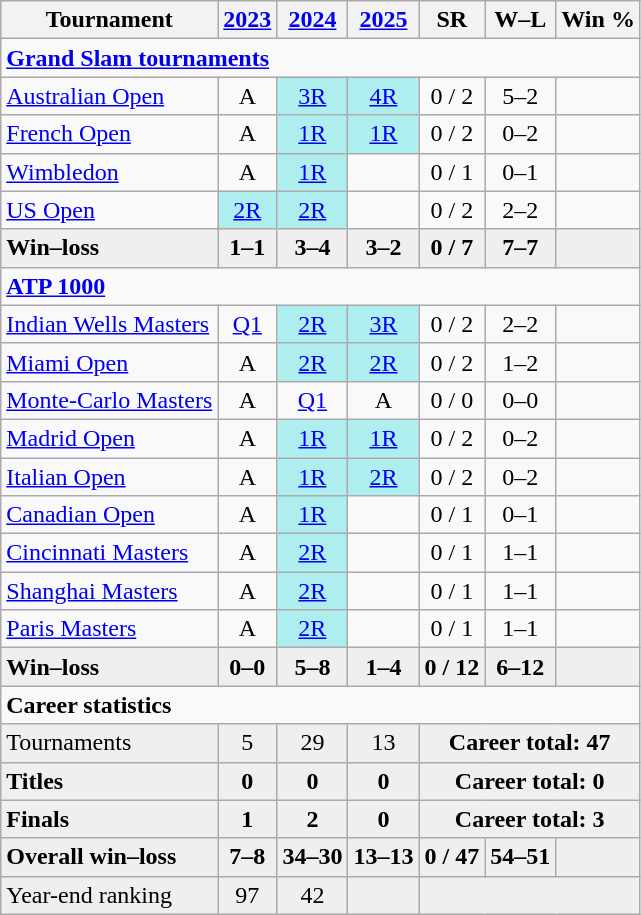<table class=wikitable style=text-align:center>
<tr>
<th>Tournament</th>
<th><a href='#'>2023</a></th>
<th><a href='#'>2024</a></th>
<th><a href='#'>2025</a></th>
<th>SR</th>
<th>W–L</th>
<th>Win %</th>
</tr>
<tr>
<td colspan=7 align=left><strong><a href='#'>Grand Slam tournaments</a></strong></td>
</tr>
<tr>
<td align=left><a href='#'>Australian Open</a></td>
<td>A</td>
<td bgcolor=afeeee><a href='#'>3R</a></td>
<td bgcolor=afeeee><a href='#'>4R</a></td>
<td>0 / 2</td>
<td>5–2</td>
<td></td>
</tr>
<tr>
<td align=left><a href='#'>French Open</a></td>
<td>A</td>
<td bgcolor=afeeee><a href='#'>1R</a></td>
<td bgcolor=afeeee><a href='#'>1R</a></td>
<td>0 / 2</td>
<td>0–2</td>
<td></td>
</tr>
<tr>
<td align=left><a href='#'>Wimbledon</a></td>
<td>A</td>
<td bgcolor=afeeee><a href='#'>1R</a></td>
<td></td>
<td>0 / 1</td>
<td>0–1</td>
<td></td>
</tr>
<tr>
<td align=left><a href='#'>US Open</a></td>
<td bgcolor=afeeee><a href='#'>2R</a></td>
<td bgcolor=afeeee><a href='#'>2R</a></td>
<td></td>
<td>0 / 2</td>
<td>2–2</td>
<td></td>
</tr>
<tr style=font-weight:bold;background:#efefef>
<td style=text-align:left>Win–loss</td>
<td>1–1</td>
<td>3–4</td>
<td>3–2</td>
<td>0 / 7</td>
<td>7–7</td>
<td></td>
</tr>
<tr>
<td colspan=7 align=left><strong><a href='#'>ATP 1000</a></strong></td>
</tr>
<tr>
<td align=left><a href='#'>Indian Wells Masters</a></td>
<td><a href='#'>Q1</a></td>
<td bgcolor=afeeee><a href='#'>2R</a></td>
<td bgcolor=afeeee><a href='#'>3R</a></td>
<td>0 / 2</td>
<td>2–2</td>
<td></td>
</tr>
<tr>
<td align=left><a href='#'>Miami Open</a></td>
<td>A</td>
<td bgcolor=afeeee><a href='#'>2R</a></td>
<td bgcolor=afeeee><a href='#'>2R</a></td>
<td>0 / 2</td>
<td>1–2</td>
<td></td>
</tr>
<tr>
<td align=left><a href='#'>Monte-Carlo Masters</a></td>
<td>A</td>
<td><a href='#'>Q1</a></td>
<td>A</td>
<td>0 / 0</td>
<td>0–0</td>
<td></td>
</tr>
<tr>
<td align=left><a href='#'>Madrid Open</a></td>
<td>A</td>
<td bgcolor=afeeee><a href='#'>1R</a></td>
<td bgcolor=afeeee><a href='#'>1R</a></td>
<td>0 / 2</td>
<td>0–2</td>
<td></td>
</tr>
<tr>
<td align=left><a href='#'>Italian Open</a></td>
<td>A</td>
<td bgcolor=afeeee><a href='#'>1R</a></td>
<td bgcolor=afeeee><a href='#'>2R</a></td>
<td>0 / 2</td>
<td>0–2</td>
<td></td>
</tr>
<tr>
<td align=left><a href='#'>Canadian Open</a></td>
<td>A</td>
<td bgcolor=afeeee><a href='#'>1R</a></td>
<td></td>
<td>0 / 1</td>
<td>0–1</td>
<td></td>
</tr>
<tr>
<td align=left><a href='#'>Cincinnati Masters</a></td>
<td>A</td>
<td bgcolor=afeeee><a href='#'>2R</a></td>
<td></td>
<td>0 / 1</td>
<td>1–1</td>
<td></td>
</tr>
<tr>
<td align=left><a href='#'>Shanghai Masters</a></td>
<td>A</td>
<td bgcolor=afeeee><a href='#'>2R</a></td>
<td></td>
<td>0 / 1</td>
<td>1–1</td>
<td></td>
</tr>
<tr>
<td align=left><a href='#'>Paris Masters</a></td>
<td>A</td>
<td bgcolor=afeeee><a href='#'>2R</a></td>
<td></td>
<td>0 / 1</td>
<td>1–1</td>
<td></td>
</tr>
<tr style=font-weight:bold;background:#efefef>
<td style=text-align:left>Win–loss</td>
<td>0–0</td>
<td>5–8</td>
<td>1–4</td>
<td>0 / 12</td>
<td>6–12</td>
<td></td>
</tr>
<tr>
<td colspan=7 style=text-align:left><strong>Career statistics</strong></td>
</tr>
<tr bgcolor=efefef>
<td style=text-align:left>Tournaments</td>
<td>5</td>
<td>29</td>
<td>13</td>
<td colspan=3><strong>Career total: 47</strong></td>
</tr>
<tr style=font-weight:bold;background:#efefef>
<td style=text-align:left>Titles</td>
<td>0</td>
<td>0</td>
<td>0</td>
<td colspan=3><strong>Career total: 0</strong></td>
</tr>
<tr style=font-weight:bold;background:#efefef>
<td style=text-align:left>Finals</td>
<td>1</td>
<td>2</td>
<td>0</td>
<td colspan=3><strong>Career total: 3</strong></td>
</tr>
<tr style=font-weight:bold;background:#efefef>
<td style=text-align:left>Overall win–loss</td>
<td>7–8</td>
<td>34–30</td>
<td>13–13</td>
<td>0 / 47</td>
<td>54–51</td>
<td></td>
</tr>
<tr bgcolor=efefef>
<td style=text-align:left>Year-end ranking</td>
<td>97</td>
<td>42</td>
<td></td>
<td colspan=3></td>
</tr>
</table>
